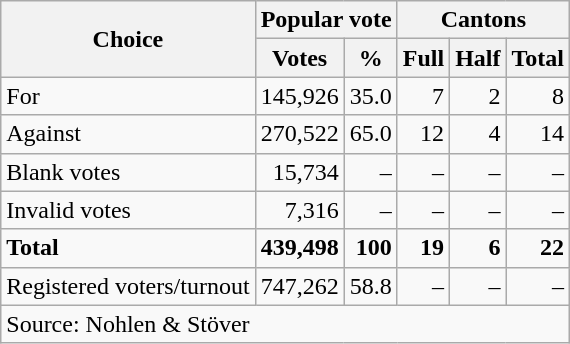<table class=wikitable style=text-align:right>
<tr>
<th rowspan=2>Choice</th>
<th colspan=2>Popular vote</th>
<th colspan=3>Cantons</th>
</tr>
<tr>
<th>Votes</th>
<th>%</th>
<th>Full</th>
<th>Half</th>
<th>Total</th>
</tr>
<tr>
<td align=left>For</td>
<td>145,926</td>
<td>35.0</td>
<td>7</td>
<td>2</td>
<td>8</td>
</tr>
<tr>
<td align=left>Against</td>
<td>270,522</td>
<td>65.0</td>
<td>12</td>
<td>4</td>
<td>14</td>
</tr>
<tr>
<td align=left>Blank votes</td>
<td>15,734</td>
<td>–</td>
<td>–</td>
<td>–</td>
<td>–</td>
</tr>
<tr>
<td align=left>Invalid votes</td>
<td>7,316</td>
<td>–</td>
<td>–</td>
<td>–</td>
<td>–</td>
</tr>
<tr>
<td align=left><strong>Total</strong></td>
<td><strong>439,498</strong></td>
<td><strong>100</strong></td>
<td><strong>19</strong></td>
<td><strong>6</strong></td>
<td><strong>22</strong></td>
</tr>
<tr>
<td align=left>Registered voters/turnout</td>
<td>747,262</td>
<td>58.8</td>
<td>–</td>
<td>–</td>
<td>–</td>
</tr>
<tr>
<td align=left colspan=6>Source: Nohlen & Stöver</td>
</tr>
</table>
